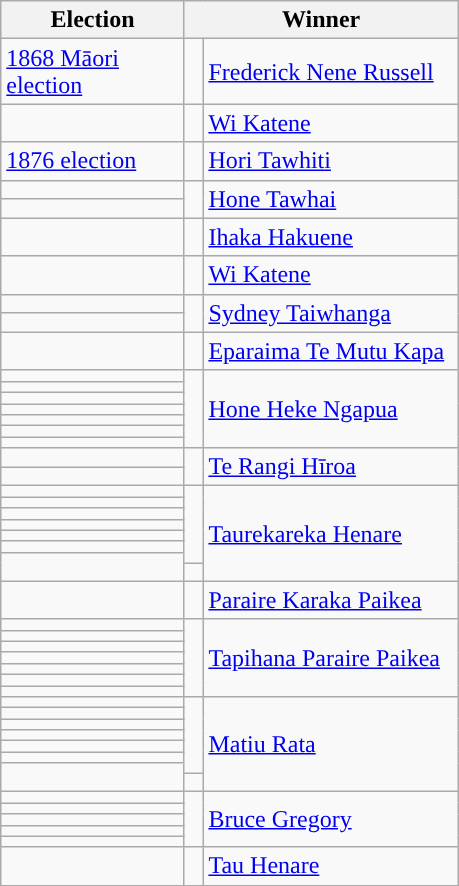<table class="wikitable">
<tr>
<th width=115>Election</th>
<th width=175 colspan=2>Winner</th>
</tr>
<tr>
<td><span><a href='#'>1868 Māori election</a></span></td>
<td width=5 bgcolor=></td>
<td><a href='#'>Frederick Nene Russell</a></td>
</tr>
<tr>
<td></td>
<td bgcolor=></td>
<td><a href='#'>Wi Katene</a></td>
</tr>
<tr>
<td><a href='#'>1876 election</a></td>
<td bgcolor=></td>
<td><a href='#'>Hori Tawhiti</a></td>
</tr>
<tr>
<td></td>
<td rowspan=2 bgcolor=></td>
<td rowspan=2><a href='#'>Hone Tawhai</a></td>
</tr>
<tr>
<td></td>
</tr>
<tr>
<td></td>
<td bgcolor=></td>
<td><a href='#'>Ihaka Hakuene</a></td>
</tr>
<tr>
<td></td>
<td bgcolor=></td>
<td><a href='#'>Wi Katene</a></td>
</tr>
<tr>
<td></td>
<td rowspan=2 bgcolor=></td>
<td rowspan=2><a href='#'>Sydney Taiwhanga</a></td>
</tr>
<tr>
<td></td>
</tr>
<tr>
<td></td>
<td bgcolor=></td>
<td><a href='#'>Eparaima Te Mutu Kapa</a></td>
</tr>
<tr>
<td></td>
<td rowspan=7 bgcolor=></td>
<td rowspan=7><a href='#'>Hone Heke Ngapua</a></td>
</tr>
<tr>
<td></td>
</tr>
<tr>
<td></td>
</tr>
<tr>
<td></td>
</tr>
<tr>
<td></td>
</tr>
<tr>
<td></td>
</tr>
<tr>
<td></td>
</tr>
<tr>
<td></td>
<td rowspan=2 bgcolor=></td>
<td rowspan=2><a href='#'>Te Rangi Hīroa</a></td>
</tr>
<tr>
<td></td>
</tr>
<tr>
<td></td>
<td rowspan=6 style="border-bottom:solid 0 grey; background:"></td>
<td rowspan=8><a href='#'>Taurekareka Henare</a></td>
</tr>
<tr>
<td></td>
</tr>
<tr>
<td></td>
</tr>
<tr>
<td></td>
</tr>
<tr>
<td></td>
</tr>
<tr>
<td></td>
</tr>
<tr>
<td rowspan=2></td>
<td style="border-top:solid 0 grey; background:"></td>
</tr>
<tr>
<td height=5 style="border-top:solid 0 grey; background:"></td>
</tr>
<tr>
<td></td>
<td bgcolor=></td>
<td><a href='#'>Paraire Karaka Paikea</a></td>
</tr>
<tr>
<td></td>
<td rowspan=7 bgcolor=></td>
<td rowspan=7><a href='#'>Tapihana Paraire Paikea</a></td>
</tr>
<tr>
<td></td>
</tr>
<tr>
<td></td>
</tr>
<tr>
<td></td>
</tr>
<tr>
<td></td>
</tr>
<tr>
<td></td>
</tr>
<tr>
<td></td>
</tr>
<tr>
<td></td>
<td rowspan=6 style="border-bottom:solid 0 grey; background:"></td>
<td rowspan=8><a href='#'>Matiu Rata</a></td>
</tr>
<tr>
<td></td>
</tr>
<tr>
<td></td>
</tr>
<tr>
<td></td>
</tr>
<tr>
<td></td>
</tr>
<tr>
<td></td>
</tr>
<tr>
<td rowspan=2></td>
<td style="border-top:solid 0 grey; background:"></td>
</tr>
<tr>
<td height=5 style="border-top:solid 0 grey; background:"></td>
</tr>
<tr>
<td></td>
<td rowspan=5 bgcolor=></td>
<td rowspan=5><a href='#'>Bruce Gregory</a></td>
</tr>
<tr>
<td></td>
</tr>
<tr>
<td></td>
</tr>
<tr>
<td></td>
</tr>
<tr>
<td></td>
</tr>
<tr>
<td></td>
<td bgcolor=></td>
<td><a href='#'>Tau Henare</a></td>
</tr>
</table>
